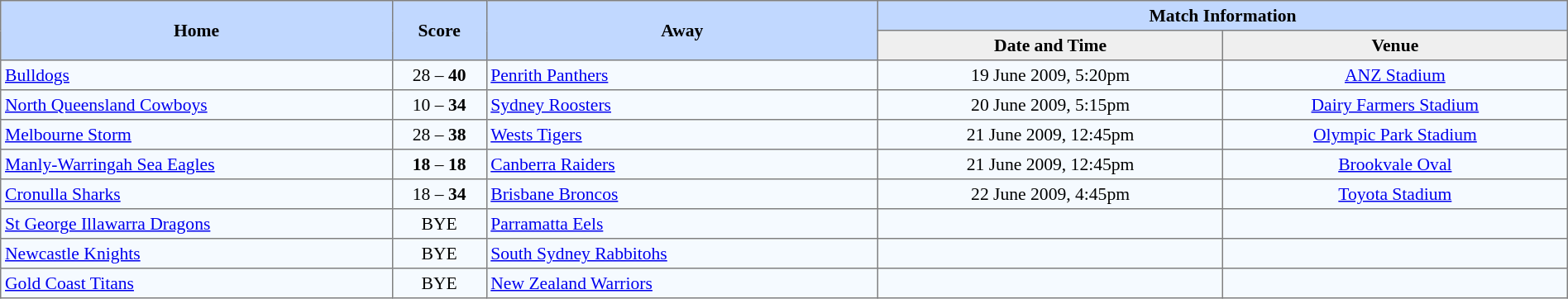<table border="1" cellpadding="3" cellspacing="0" style="border-collapse:collapse; font-size:90%; text-align:center; width:100%;">
<tr style="background:#c1d8ff;">
<th rowspan="2" style="width:25%;">Home</th>
<th rowspan="2" style="width:6%;">Score</th>
<th rowspan="2" style="width:25%;">Away</th>
<th colspan=6>Match Information</th>
</tr>
<tr style="background:#efefef;">
<th width=22%>Date and Time</th>
<th width=22%>Venue</th>
</tr>
<tr style="text-align:center; background:#f5faff;">
<td align=left> <a href='#'>Bulldogs</a></td>
<td>28 – <strong>40</strong></td>
<td align=left> <a href='#'>Penrith Panthers</a></td>
<td>19 June 2009, 5:20pm</td>
<td><a href='#'>ANZ Stadium</a></td>
</tr>
<tr style="text-align:center; background:#f5faff;">
<td align=left> <a href='#'>North Queensland Cowboys</a></td>
<td>10 – <strong>34</strong></td>
<td align=left> <a href='#'>Sydney Roosters</a></td>
<td>20 June 2009, 5:15pm</td>
<td><a href='#'>Dairy Farmers Stadium</a></td>
</tr>
<tr style="text-align:center; background:#f5faff;">
<td align=left> <a href='#'>Melbourne Storm</a></td>
<td>28 – <strong>38</strong></td>
<td align=left> <a href='#'>Wests Tigers</a></td>
<td>21 June 2009, 12:45pm</td>
<td><a href='#'>Olympic Park Stadium</a></td>
</tr>
<tr style="text-align:center; background:#f5faff;">
<td align=left> <a href='#'>Manly-Warringah Sea Eagles</a></td>
<td><strong>18</strong> – <strong>18</strong></td>
<td align=left> <a href='#'>Canberra Raiders</a></td>
<td>21 June 2009, 12:45pm</td>
<td><a href='#'>Brookvale Oval</a></td>
</tr>
<tr style="text-align:center; background:#f5faff;">
<td align=left> <a href='#'>Cronulla Sharks</a></td>
<td>18 – <strong>34</strong></td>
<td align=left> <a href='#'>Brisbane Broncos</a></td>
<td>22 June 2009, 4:45pm</td>
<td><a href='#'>Toyota Stadium</a></td>
</tr>
<tr style="text-align:center; background:#f5faff;">
<td align=left> <a href='#'>St George Illawarra Dragons</a></td>
<td>BYE</td>
<td align=left> <a href='#'>Parramatta Eels</a></td>
<td></td>
<td></td>
</tr>
<tr style="text-align:center; background:#f5faff;">
<td align=left> <a href='#'>Newcastle Knights</a></td>
<td>BYE</td>
<td align=left> <a href='#'>South Sydney Rabbitohs</a></td>
<td></td>
<td></td>
</tr>
<tr style="text-align:center; background:#f5faff;">
<td align=left> <a href='#'>Gold Coast Titans</a></td>
<td>BYE</td>
<td align=left> <a href='#'>New Zealand Warriors</a></td>
<td></td>
<td></td>
</tr>
</table>
